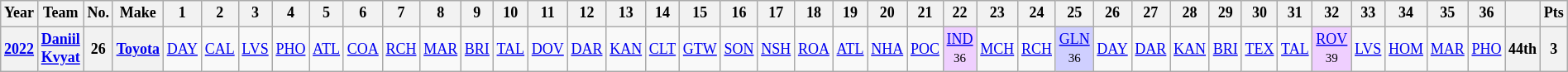<table class="wikitable mw-collapsible" style="text-align:center; font-size:75%">
<tr>
<th>Year</th>
<th>Team</th>
<th>No.</th>
<th>Make</th>
<th>1</th>
<th>2</th>
<th>3</th>
<th>4</th>
<th>5</th>
<th>6</th>
<th>7</th>
<th>8</th>
<th>9</th>
<th>10</th>
<th>11</th>
<th>12</th>
<th>13</th>
<th>14</th>
<th>15</th>
<th>16</th>
<th>17</th>
<th>18</th>
<th>19</th>
<th>20</th>
<th>21</th>
<th>22</th>
<th>23</th>
<th>24</th>
<th>25</th>
<th>26</th>
<th>27</th>
<th>28</th>
<th>29</th>
<th>30</th>
<th>31</th>
<th>32</th>
<th>33</th>
<th>34</th>
<th>35</th>
<th>36</th>
<th></th>
<th>Pts</th>
</tr>
<tr>
<th><a href='#'>2022</a></th>
<th><a href='#'>Daniil Kvyat</a></th>
<th>26</th>
<th><a href='#'>Toyota</a></th>
<td><a href='#'>DAY</a></td>
<td><a href='#'>CAL</a></td>
<td><a href='#'>LVS</a></td>
<td><a href='#'>PHO</a></td>
<td><a href='#'>ATL</a></td>
<td><a href='#'>COA</a></td>
<td><a href='#'>RCH</a></td>
<td><a href='#'>MAR</a></td>
<td><a href='#'>BRI</a></td>
<td><a href='#'>TAL</a></td>
<td><a href='#'>DOV</a></td>
<td><a href='#'>DAR</a></td>
<td><a href='#'>KAN</a></td>
<td><a href='#'>CLT</a></td>
<td><a href='#'>GTW</a></td>
<td><a href='#'>SON</a></td>
<td><a href='#'>NSH</a></td>
<td><a href='#'>ROA</a></td>
<td><a href='#'>ATL</a></td>
<td><a href='#'>NHA</a></td>
<td><a href='#'>POC</a></td>
<td style="background:#efcfff;"><a href='#'>IND</a><br><small>36</small></td>
<td><a href='#'>MCH</a></td>
<td><a href='#'>RCH</a></td>
<td style="background:#cfcfff;"><a href='#'>GLN</a><br><small>36</small></td>
<td><a href='#'>DAY</a></td>
<td><a href='#'>DAR</a></td>
<td><a href='#'>KAN</a></td>
<td><a href='#'>BRI</a></td>
<td><a href='#'>TEX</a></td>
<td><a href='#'>TAL</a></td>
<td style="background:#EFCFFF;"><a href='#'>ROV</a><br><small>39</small></td>
<td><a href='#'>LVS</a></td>
<td><a href='#'>HOM</a></td>
<td><a href='#'>MAR</a></td>
<td><a href='#'>PHO</a></td>
<th>44th</th>
<th>3</th>
</tr>
</table>
